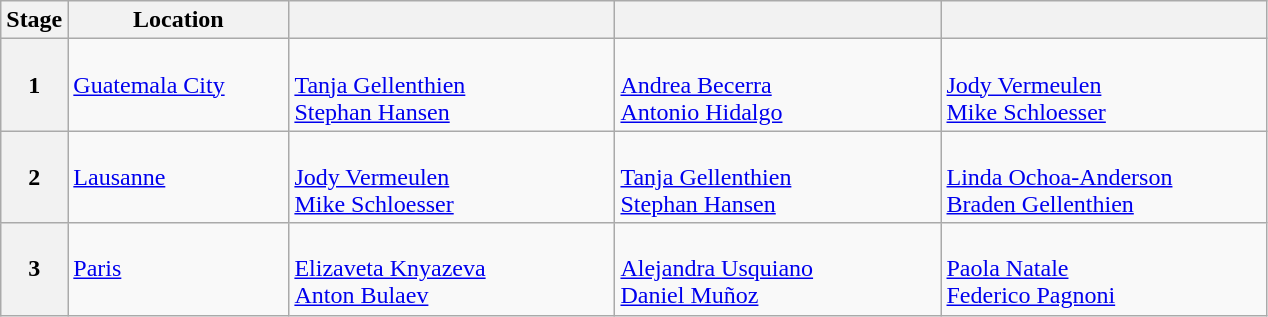<table class="wikitable">
<tr>
<th>Stage</th>
<th width=140>Location</th>
<th width=210></th>
<th width=210></th>
<th width=210></th>
</tr>
<tr>
<th>1</th>
<td> <a href='#'>Guatemala City</a></td>
<td> <br> <a href='#'>Tanja Gellenthien</a> <br> <a href='#'>Stephan Hansen</a></td>
<td> <br> <a href='#'>Andrea Becerra</a> <br> <a href='#'>Antonio Hidalgo</a></td>
<td> <br> <a href='#'>Jody Vermeulen</a> <br> <a href='#'>Mike Schloesser</a></td>
</tr>
<tr>
<th>2</th>
<td> <a href='#'>Lausanne</a></td>
<td> <br> <a href='#'>Jody Vermeulen</a> <br> <a href='#'>Mike Schloesser</a></td>
<td> <br> <a href='#'>Tanja Gellenthien</a> <br> <a href='#'>Stephan Hansen</a></td>
<td> <br> <a href='#'>Linda Ochoa-Anderson</a> <br> <a href='#'>Braden Gellenthien</a></td>
</tr>
<tr>
<th>3</th>
<td> <a href='#'>Paris</a></td>
<td> <br> <a href='#'>Elizaveta Knyazeva</a> <br> <a href='#'>Anton Bulaev</a></td>
<td> <br> <a href='#'>Alejandra Usquiano</a> <br> <a href='#'>Daniel Muñoz</a></td>
<td> <br> <a href='#'>Paola Natale</a> <br> <a href='#'>Federico Pagnoni</a></td>
</tr>
</table>
